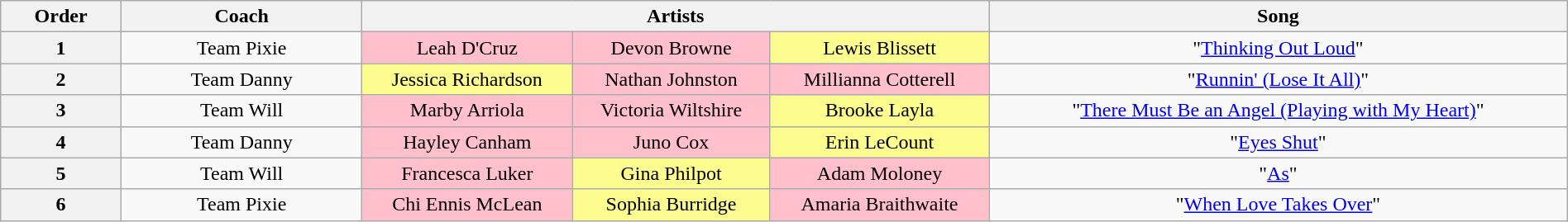<table class="wikitable" style="text-align:center; width:100%;">
<tr>
<th style="width:05%;">Order</th>
<th style="width:10%;">Coach</th>
<th style="width:26%;" colspan="3">Artists</th>
<th style="width:24%;">Song</th>
</tr>
<tr>
<th scope="col">1</th>
<td>Team Pixie</td>
<td style="background:pink;text-align:center;">Leah D'Cruz</td>
<td style="background:pink;text-align:center;">Devon Browne</td>
<td style="background:#fdfc8f;text-align:center;">Lewis Blissett</td>
<td>"<a href='#'>Thinking Out Loud</a>"</td>
</tr>
<tr>
<th scope="col">2</th>
<td>Team Danny</td>
<td style="background:#fdfc8f;text-align:center;">Jessica Richardson</td>
<td style="background:pink;text-align:center;">Nathan Johnston</td>
<td style="background:pink;text-align:center;">Millianna Cotterell</td>
<td>"<a href='#'>Runnin' (Lose It All)</a>"</td>
</tr>
<tr>
<th scope="col">3</th>
<td>Team Will</td>
<td style="background:pink;text-align:center;">Marby Arriola</td>
<td style="background:pink;text-align:center;">Victoria Wiltshire</td>
<td style="background:#fdfc8f;text-align:center;">Brooke Layla</td>
<td>"<a href='#'>There Must Be an Angel (Playing with My Heart)</a>"</td>
</tr>
<tr>
<th scope="col">4</th>
<td>Team Danny</td>
<td style="background:pink;text-align:center;">Hayley Canham</td>
<td style="background:pink;text-align:center;">Juno Cox</td>
<td style="background:#fdfc8f;text-align:center;">Erin LeCount</td>
<td>"<a href='#'>Eyes Shut</a>"</td>
</tr>
<tr>
<th scope="col">5</th>
<td>Team Will</td>
<td style="background:pink;text-align:center;">Francesca Luker</td>
<td style="background:#fdfc8f;text-align:center;">Gina Philpot</td>
<td style="background:pink;text-align:center;">Adam Moloney</td>
<td>"<a href='#'>As</a>"</td>
</tr>
<tr>
<th scope="col">6</th>
<td>Team Pixie</td>
<td style="background:pink;text-align:center;">Chi Ennis McLean</td>
<td style="background:#fdfc8f;text-align:center;">Sophia Burridge</td>
<td style="background:pink;text-align:center;">Amaria Braithwaite</td>
<td>"<a href='#'>When Love Takes Over</a>"</td>
</tr>
</table>
